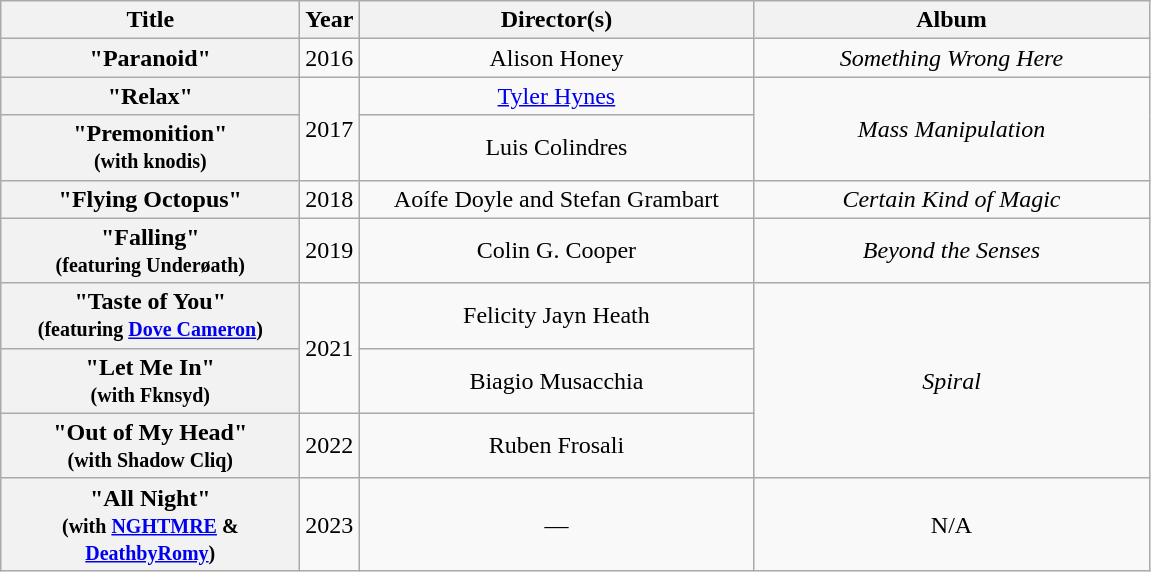<table class="wikitable plainrowheaders" style="text-align:center;">
<tr>
<th scope="col" style="width:12em;">Title</th>
<th scope="col">Year</th>
<th scope="col" style="width:16em;">Director(s)</th>
<th scope="col" style="width:16em;">Album</th>
</tr>
<tr>
<th scope="row">"Paranoid"</th>
<td>2016</td>
<td>Alison Honey</td>
<td><em>Something Wrong Here</em></td>
</tr>
<tr>
<th scope="row">"Relax"</th>
<td rowspan="2">2017</td>
<td><a href='#'>Tyler Hynes</a></td>
<td rowspan="2"><em>Mass Manipulation</em></td>
</tr>
<tr>
<th scope="row">"Premonition"<br><small>(with knodis)</small></th>
<td>Luis Colindres</td>
</tr>
<tr>
<th scope="row">"Flying Octopus"</th>
<td>2018</td>
<td>Aoífe Doyle and Stefan Grambart</td>
<td><em>Certain Kind of Magic</em></td>
</tr>
<tr>
<th scope="row">"Falling"<br><small>(featuring Underøath)</small></th>
<td>2019</td>
<td>Colin G. Cooper</td>
<td><em>Beyond the Senses</em></td>
</tr>
<tr>
<th scope="row">"Taste of You"<br><small>(featuring <a href='#'>Dove Cameron</a>)</small></th>
<td rowspan="2">2021</td>
<td>Felicity Jayn Heath</td>
<td rowspan="3"><em>Spiral</em></td>
</tr>
<tr>
<th scope="row">"Let Me In"<br><small>(with Fknsyd)</small></th>
<td>Biagio Musacchia</td>
</tr>
<tr>
<th scope="row">"Out of My Head"<br><small>(with Shadow Cliq)</small></th>
<td>2022</td>
<td>Ruben Frosali</td>
</tr>
<tr>
<th scope="row">"All Night"<br><small>(with <a href='#'>NGHTMRE</a> & <a href='#'>DeathbyRomy</a>)</small></th>
<td>2023</td>
<td>—</td>
<td>N/A</td>
</tr>
</table>
